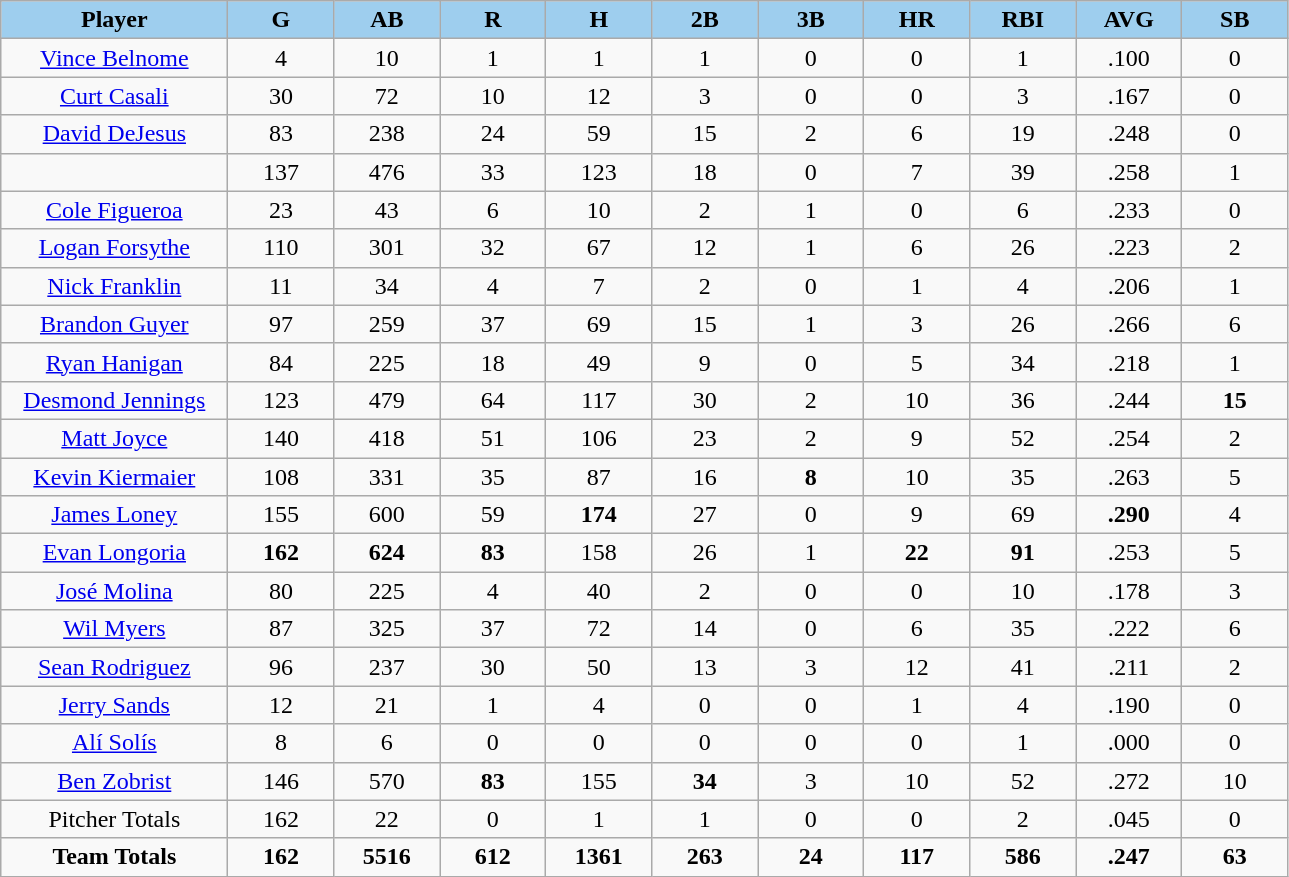<table class="wikitable sortable">
<tr>
<th style="background:#9eceee; width:15%;">Player</th>
<th style="background:#9eceee; width:7%;">G</th>
<th style="background:#9eceee; width:7%;">AB</th>
<th style="background:#9eceee; width:7%;">R</th>
<th style="background:#9eceee; width:7%;">H</th>
<th style="background:#9eceee; width:7%;">2B</th>
<th style="background:#9eceee; width:7%;">3B</th>
<th style="background:#9eceee; width:7%;">HR</th>
<th style="background:#9eceee; width:7%;">RBI</th>
<th style="background:#9eceee; width:7%;">AVG</th>
<th style="background:#9eceee; width:7%;">SB</th>
</tr>
<tr style="text-align:center;">
<td><a href='#'>Vince Belnome</a></td>
<td>4</td>
<td>10</td>
<td>1</td>
<td>1</td>
<td>1</td>
<td>0</td>
<td>0</td>
<td>1</td>
<td>.100</td>
<td>0</td>
</tr>
<tr align=center>
<td><a href='#'>Curt Casali</a></td>
<td>30</td>
<td>72</td>
<td>10</td>
<td>12</td>
<td>3</td>
<td>0</td>
<td>0</td>
<td>3</td>
<td>.167</td>
<td>0</td>
</tr>
<tr align=center>
<td><a href='#'>David DeJesus</a></td>
<td>83</td>
<td>238</td>
<td>24</td>
<td>59</td>
<td>15</td>
<td>2</td>
<td>6</td>
<td>19</td>
<td>.248</td>
<td>0</td>
</tr>
<tr style="text-align:center;">
<td></td>
<td>137</td>
<td>476</td>
<td>33</td>
<td>123</td>
<td>18</td>
<td>0</td>
<td>7</td>
<td>39</td>
<td>.258</td>
<td>1</td>
</tr>
<tr align=center>
<td><a href='#'>Cole Figueroa</a></td>
<td>23</td>
<td>43</td>
<td>6</td>
<td>10</td>
<td>2</td>
<td>1</td>
<td>0</td>
<td>6</td>
<td>.233</td>
<td>0</td>
</tr>
<tr align=center>
<td><a href='#'>Logan Forsythe</a></td>
<td>110</td>
<td>301</td>
<td>32</td>
<td>67</td>
<td>12</td>
<td>1</td>
<td>6</td>
<td>26</td>
<td>.223</td>
<td>2</td>
</tr>
<tr align=center>
<td><a href='#'>Nick Franklin</a></td>
<td>11</td>
<td>34</td>
<td>4</td>
<td>7</td>
<td>2</td>
<td>0</td>
<td>1</td>
<td>4</td>
<td>.206</td>
<td>1</td>
</tr>
<tr align=center>
<td><a href='#'>Brandon Guyer</a></td>
<td>97</td>
<td>259</td>
<td>37</td>
<td>69</td>
<td>15</td>
<td>1</td>
<td>3</td>
<td>26</td>
<td>.266</td>
<td>6</td>
</tr>
<tr align=center>
<td><a href='#'>Ryan Hanigan</a></td>
<td>84</td>
<td>225</td>
<td>18</td>
<td>49</td>
<td>9</td>
<td>0</td>
<td>5</td>
<td>34</td>
<td>.218</td>
<td>1</td>
</tr>
<tr align=center>
<td><a href='#'>Desmond Jennings</a></td>
<td>123</td>
<td>479</td>
<td>64</td>
<td>117</td>
<td>30</td>
<td>2</td>
<td>10</td>
<td>36</td>
<td>.244</td>
<td><strong>15</strong></td>
</tr>
<tr align=center>
<td><a href='#'>Matt Joyce</a></td>
<td>140</td>
<td>418</td>
<td>51</td>
<td>106</td>
<td>23</td>
<td>2</td>
<td>9</td>
<td>52</td>
<td>.254</td>
<td>2</td>
</tr>
<tr align=center>
<td><a href='#'>Kevin Kiermaier</a></td>
<td>108</td>
<td>331</td>
<td>35</td>
<td>87</td>
<td>16</td>
<td><strong>8</strong></td>
<td>10</td>
<td>35</td>
<td>.263</td>
<td>5</td>
</tr>
<tr align=center>
<td><a href='#'>James Loney</a></td>
<td>155</td>
<td>600</td>
<td>59</td>
<td><strong>174</strong></td>
<td>27</td>
<td>0</td>
<td>9</td>
<td>69</td>
<td><strong>.290</strong></td>
<td>4</td>
</tr>
<tr align=center>
<td><a href='#'>Evan Longoria</a></td>
<td><strong>162</strong></td>
<td><strong>624</strong></td>
<td><strong>83</strong></td>
<td>158</td>
<td>26</td>
<td>1</td>
<td><strong>22</strong></td>
<td><strong>91</strong></td>
<td>.253</td>
<td>5</td>
</tr>
<tr align=center>
<td><a href='#'>José Molina</a></td>
<td>80</td>
<td>225</td>
<td>4</td>
<td>40</td>
<td>2</td>
<td>0</td>
<td>0</td>
<td>10</td>
<td>.178</td>
<td>3</td>
</tr>
<tr align=center>
<td><a href='#'>Wil Myers</a></td>
<td>87</td>
<td>325</td>
<td>37</td>
<td>72</td>
<td>14</td>
<td>0</td>
<td>6</td>
<td>35</td>
<td>.222</td>
<td>6</td>
</tr>
<tr align=center>
<td><a href='#'>Sean Rodriguez</a></td>
<td>96</td>
<td>237</td>
<td>30</td>
<td>50</td>
<td>13</td>
<td>3</td>
<td>12</td>
<td>41</td>
<td>.211</td>
<td>2</td>
</tr>
<tr align=center>
<td><a href='#'>Jerry Sands</a></td>
<td>12</td>
<td>21</td>
<td>1</td>
<td>4</td>
<td>0</td>
<td>0</td>
<td>1</td>
<td>4</td>
<td>.190</td>
<td>0</td>
</tr>
<tr align=center>
<td><a href='#'>Alí Solís</a></td>
<td>8</td>
<td>6</td>
<td>0</td>
<td>0</td>
<td>0</td>
<td>0</td>
<td>0</td>
<td>1</td>
<td>.000</td>
<td>0</td>
</tr>
<tr align=center>
<td><a href='#'>Ben Zobrist</a></td>
<td>146</td>
<td>570</td>
<td><strong>83</strong></td>
<td>155</td>
<td><strong>34</strong></td>
<td>3</td>
<td>10</td>
<td>52</td>
<td>.272</td>
<td>10</td>
</tr>
<tr align=center>
<td>Pitcher Totals</td>
<td>162</td>
<td>22</td>
<td>0</td>
<td>1</td>
<td>1</td>
<td>0</td>
<td>0</td>
<td>2</td>
<td>.045</td>
<td>0</td>
</tr>
<tr align=center>
<td><strong>Team Totals</strong></td>
<td><strong>162</strong></td>
<td><strong>5516</strong></td>
<td><strong>612</strong></td>
<td><strong>1361</strong></td>
<td><strong>263</strong></td>
<td><strong>24</strong></td>
<td><strong>117</strong></td>
<td><strong>586</strong></td>
<td><strong>.247</strong></td>
<td><strong>63</strong></td>
</tr>
</table>
